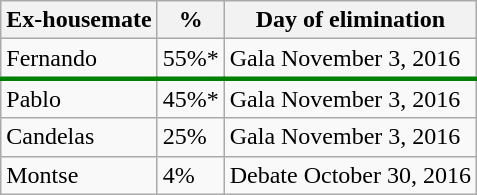<table class=wikitable>
<tr>
<th>Ex-housemate</th>
<th>%</th>
<th>Day of elimination</th>
</tr>
<tr style="border-bottom:3px solid green;">
<td>Fernando</td>
<td>55%*</td>
<td>Gala November 3, 2016</td>
</tr>
<tr>
<td>Pablo</td>
<td>45%*</td>
<td>Gala November 3, 2016</td>
</tr>
<tr>
<td>Candelas</td>
<td>25%</td>
<td>Gala November 3, 2016</td>
</tr>
<tr>
<td>Montse</td>
<td>4%</td>
<td>Debate October 30, 2016</td>
</tr>
</table>
